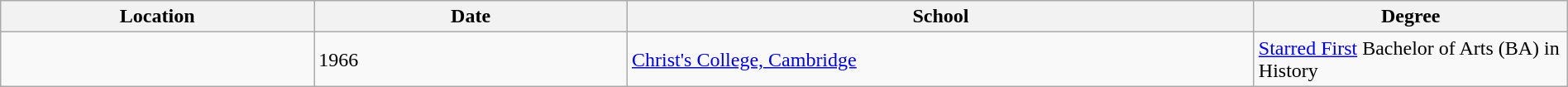<table class="wikitable" style="width:100%;">
<tr>
<th style="width:20%;">Location</th>
<th style="width:20%;">Date</th>
<th style="width:40%;">School</th>
<th style="width:20%;">Degree</th>
</tr>
<tr>
<td></td>
<td>1966</td>
<td><a href='#'>Christ's College, Cambridge</a></td>
<td><a href='#'>Starred First</a> Bachelor of Arts (BA) in History</td>
</tr>
</table>
